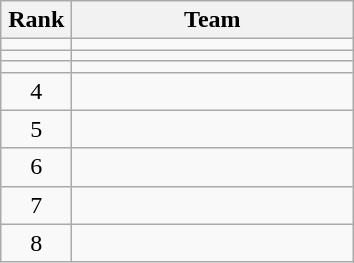<table class="wikitable" style="text-align: center;">
<tr>
<th width=40>Rank</th>
<th width=180>Team</th>
</tr>
<tr>
<td></td>
<td align=left></td>
</tr>
<tr>
<td></td>
<td align=left></td>
</tr>
<tr>
<td></td>
<td align=left></td>
</tr>
<tr>
<td>4</td>
<td align=left></td>
</tr>
<tr>
<td>5</td>
<td align=left></td>
</tr>
<tr>
<td>6</td>
<td align=left></td>
</tr>
<tr>
<td>7</td>
<td align=left></td>
</tr>
<tr>
<td>8</td>
<td align=left></td>
</tr>
</table>
